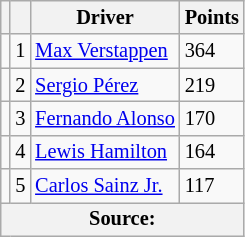<table class="wikitable" style="font-size: 85%;">
<tr>
<th scope="col"></th>
<th scope="col"></th>
<th scope="col">Driver</th>
<th scope="col">Points</th>
</tr>
<tr>
<td align="left"></td>
<td align="center">1</td>
<td> <a href='#'>Max Verstappen</a></td>
<td align="left">364</td>
</tr>
<tr>
<td align="left"></td>
<td align="center">2</td>
<td> <a href='#'>Sergio Pérez</a></td>
<td align="left">219</td>
</tr>
<tr>
<td align="left"></td>
<td align="center">3</td>
<td> <a href='#'>Fernando Alonso</a></td>
<td align="left">170</td>
</tr>
<tr>
<td align="left"></td>
<td align="center">4</td>
<td> <a href='#'>Lewis Hamilton</a></td>
<td align="left">164</td>
</tr>
<tr>
<td align="left"></td>
<td align="center">5</td>
<td> <a href='#'>Carlos Sainz Jr.</a></td>
<td align="left">117</td>
</tr>
<tr>
<th colspan=4>Source:</th>
</tr>
</table>
